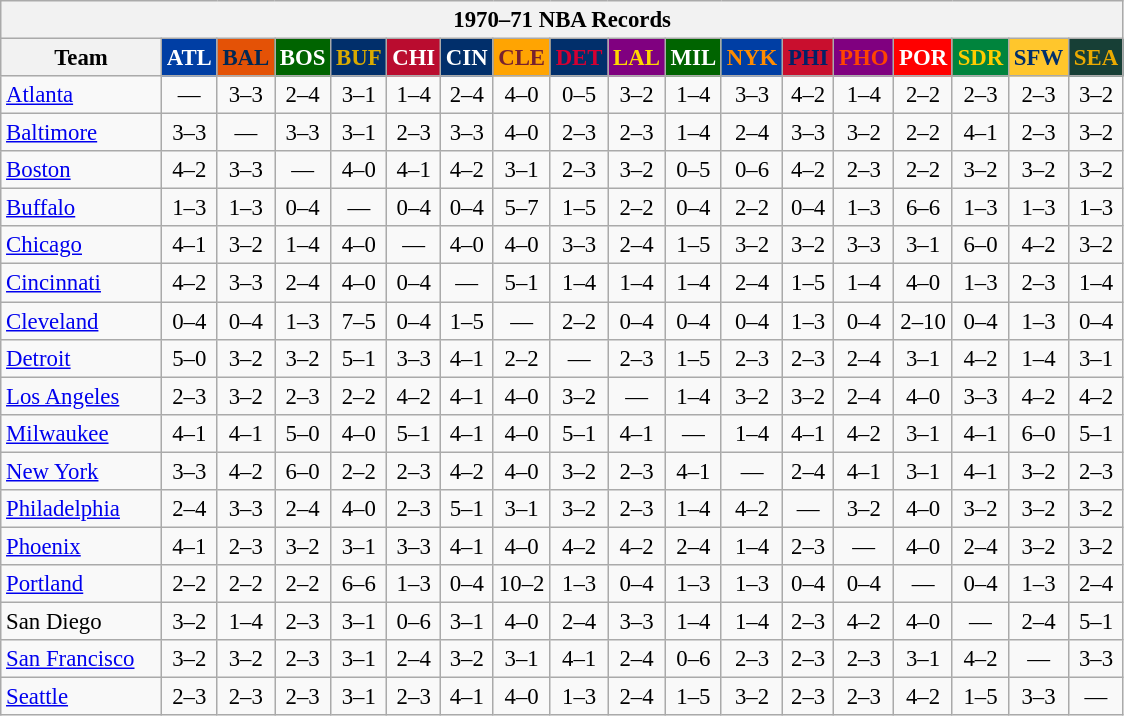<table class="wikitable" style="font-size:95%; text-align:center;">
<tr>
<th colspan=18>1970–71 NBA Records</th>
</tr>
<tr>
<th width=100>Team</th>
<th style="background:#003EA4;color:#FFFFFF;width=35">ATL</th>
<th style="background:#E45206;color:#012854;width=35">BAL</th>
<th style="background:#006400;color:#FFFFFF;width=35">BOS</th>
<th style="background:#012F6B;color:#D9AA00;width=35">BUF</th>
<th style="background:#BA0C2F;color:#FFFFFF;width=35">CHI</th>
<th style="background:#012F6B;color:#FFFFFF;width=35">CIN</th>
<th style="background:#FFA402;color:#77222F;width=35">CLE</th>
<th style="background:#012F6B;color:#D40032;width=35">DET</th>
<th style="background:#800080;color:#FFD700;width=35">LAL</th>
<th style="background:#006400;color:#FFFFFF;width=35">MIL</th>
<th style="background:#003EA4;color:#FF8C00;width=35">NYK</th>
<th style="background:#C90F2E;color:#022167;width=35">PHI</th>
<th style="background:#800080;color:#FF4500;width=35">PHO</th>
<th style="background:#FF0000;color:#FFFFFF;width=35">POR</th>
<th style="background:#00843D;color:#FFCC00;width=35">SDR</th>
<th style="background:#FFC62C;color:#012F6B;width=35">SFW</th>
<th style="background:#173F36;color:#EBAA00;width=35">SEA</th>
</tr>
<tr>
<td style="text-align:left;"><a href='#'>Atlanta</a></td>
<td>—</td>
<td>3–3</td>
<td>2–4</td>
<td>3–1</td>
<td>1–4</td>
<td>2–4</td>
<td>4–0</td>
<td>0–5</td>
<td>3–2</td>
<td>1–4</td>
<td>3–3</td>
<td>4–2</td>
<td>1–4</td>
<td>2–2</td>
<td>2–3</td>
<td>2–3</td>
<td>3–2</td>
</tr>
<tr>
<td style="text-align:left;"><a href='#'>Baltimore</a></td>
<td>3–3</td>
<td>—</td>
<td>3–3</td>
<td>3–1</td>
<td>2–3</td>
<td>3–3</td>
<td>4–0</td>
<td>2–3</td>
<td>2–3</td>
<td>1–4</td>
<td>2–4</td>
<td>3–3</td>
<td>3–2</td>
<td>2–2</td>
<td>4–1</td>
<td>2–3</td>
<td>3–2</td>
</tr>
<tr>
<td style="text-align:left;"><a href='#'>Boston</a></td>
<td>4–2</td>
<td>3–3</td>
<td>—</td>
<td>4–0</td>
<td>4–1</td>
<td>4–2</td>
<td>3–1</td>
<td>2–3</td>
<td>3–2</td>
<td>0–5</td>
<td>0–6</td>
<td>4–2</td>
<td>2–3</td>
<td>2–2</td>
<td>3–2</td>
<td>3–2</td>
<td>3–2</td>
</tr>
<tr>
<td style="text-align:left;"><a href='#'>Buffalo</a></td>
<td>1–3</td>
<td>1–3</td>
<td>0–4</td>
<td>—</td>
<td>0–4</td>
<td>0–4</td>
<td>5–7</td>
<td>1–5</td>
<td>2–2</td>
<td>0–4</td>
<td>2–2</td>
<td>0–4</td>
<td>1–3</td>
<td>6–6</td>
<td>1–3</td>
<td>1–3</td>
<td>1–3</td>
</tr>
<tr>
<td style="text-align:left;"><a href='#'>Chicago</a></td>
<td>4–1</td>
<td>3–2</td>
<td>1–4</td>
<td>4–0</td>
<td>—</td>
<td>4–0</td>
<td>4–0</td>
<td>3–3</td>
<td>2–4</td>
<td>1–5</td>
<td>3–2</td>
<td>3–2</td>
<td>3–3</td>
<td>3–1</td>
<td>6–0</td>
<td>4–2</td>
<td>3–2</td>
</tr>
<tr>
<td style="text-align:left;"><a href='#'>Cincinnati</a></td>
<td>4–2</td>
<td>3–3</td>
<td>2–4</td>
<td>4–0</td>
<td>0–4</td>
<td>—</td>
<td>5–1</td>
<td>1–4</td>
<td>1–4</td>
<td>1–4</td>
<td>2–4</td>
<td>1–5</td>
<td>1–4</td>
<td>4–0</td>
<td>1–3</td>
<td>2–3</td>
<td>1–4</td>
</tr>
<tr>
<td style="text-align:left;"><a href='#'>Cleveland</a></td>
<td>0–4</td>
<td>0–4</td>
<td>1–3</td>
<td>7–5</td>
<td>0–4</td>
<td>1–5</td>
<td>—</td>
<td>2–2</td>
<td>0–4</td>
<td>0–4</td>
<td>0–4</td>
<td>1–3</td>
<td>0–4</td>
<td>2–10</td>
<td>0–4</td>
<td>1–3</td>
<td>0–4</td>
</tr>
<tr>
<td style="text-align:left;"><a href='#'>Detroit</a></td>
<td>5–0</td>
<td>3–2</td>
<td>3–2</td>
<td>5–1</td>
<td>3–3</td>
<td>4–1</td>
<td>2–2</td>
<td>—</td>
<td>2–3</td>
<td>1–5</td>
<td>2–3</td>
<td>2–3</td>
<td>2–4</td>
<td>3–1</td>
<td>4–2</td>
<td>1–4</td>
<td>3–1</td>
</tr>
<tr>
<td style="text-align:left;"><a href='#'>Los Angeles</a></td>
<td>2–3</td>
<td>3–2</td>
<td>2–3</td>
<td>2–2</td>
<td>4–2</td>
<td>4–1</td>
<td>4–0</td>
<td>3–2</td>
<td>—</td>
<td>1–4</td>
<td>3–2</td>
<td>3–2</td>
<td>2–4</td>
<td>4–0</td>
<td>3–3</td>
<td>4–2</td>
<td>4–2</td>
</tr>
<tr>
<td style="text-align:left;"><a href='#'>Milwaukee</a></td>
<td>4–1</td>
<td>4–1</td>
<td>5–0</td>
<td>4–0</td>
<td>5–1</td>
<td>4–1</td>
<td>4–0</td>
<td>5–1</td>
<td>4–1</td>
<td>—</td>
<td>1–4</td>
<td>4–1</td>
<td>4–2</td>
<td>3–1</td>
<td>4–1</td>
<td>6–0</td>
<td>5–1</td>
</tr>
<tr>
<td style="text-align:left;"><a href='#'>New York</a></td>
<td>3–3</td>
<td>4–2</td>
<td>6–0</td>
<td>2–2</td>
<td>2–3</td>
<td>4–2</td>
<td>4–0</td>
<td>3–2</td>
<td>2–3</td>
<td>4–1</td>
<td>—</td>
<td>2–4</td>
<td>4–1</td>
<td>3–1</td>
<td>4–1</td>
<td>3–2</td>
<td>2–3</td>
</tr>
<tr>
<td style="text-align:left;"><a href='#'>Philadelphia</a></td>
<td>2–4</td>
<td>3–3</td>
<td>2–4</td>
<td>4–0</td>
<td>2–3</td>
<td>5–1</td>
<td>3–1</td>
<td>3–2</td>
<td>2–3</td>
<td>1–4</td>
<td>4–2</td>
<td>—</td>
<td>3–2</td>
<td>4–0</td>
<td>3–2</td>
<td>3–2</td>
<td>3–2</td>
</tr>
<tr>
<td style="text-align:left;"><a href='#'>Phoenix</a></td>
<td>4–1</td>
<td>2–3</td>
<td>3–2</td>
<td>3–1</td>
<td>3–3</td>
<td>4–1</td>
<td>4–0</td>
<td>4–2</td>
<td>4–2</td>
<td>2–4</td>
<td>1–4</td>
<td>2–3</td>
<td>—</td>
<td>4–0</td>
<td>2–4</td>
<td>3–2</td>
<td>3–2</td>
</tr>
<tr>
<td style="text-align:left;"><a href='#'>Portland</a></td>
<td>2–2</td>
<td>2–2</td>
<td>2–2</td>
<td>6–6</td>
<td>1–3</td>
<td>0–4</td>
<td>10–2</td>
<td>1–3</td>
<td>0–4</td>
<td>1–3</td>
<td>1–3</td>
<td>0–4</td>
<td>0–4</td>
<td>—</td>
<td>0–4</td>
<td>1–3</td>
<td>2–4</td>
</tr>
<tr>
<td style="text-align:left;">San Diego</td>
<td>3–2</td>
<td>1–4</td>
<td>2–3</td>
<td>3–1</td>
<td>0–6</td>
<td>3–1</td>
<td>4–0</td>
<td>2–4</td>
<td>3–3</td>
<td>1–4</td>
<td>1–4</td>
<td>2–3</td>
<td>4–2</td>
<td>4–0</td>
<td>—</td>
<td>2–4</td>
<td>5–1</td>
</tr>
<tr>
<td style="text-align:left;"><a href='#'>San Francisco</a></td>
<td>3–2</td>
<td>3–2</td>
<td>2–3</td>
<td>3–1</td>
<td>2–4</td>
<td>3–2</td>
<td>3–1</td>
<td>4–1</td>
<td>2–4</td>
<td>0–6</td>
<td>2–3</td>
<td>2–3</td>
<td>2–3</td>
<td>3–1</td>
<td>4–2</td>
<td>—</td>
<td>3–3</td>
</tr>
<tr>
<td style="text-align:left;"><a href='#'>Seattle</a></td>
<td>2–3</td>
<td>2–3</td>
<td>2–3</td>
<td>3–1</td>
<td>2–3</td>
<td>4–1</td>
<td>4–0</td>
<td>1–3</td>
<td>2–4</td>
<td>1–5</td>
<td>3–2</td>
<td>2–3</td>
<td>2–3</td>
<td>4–2</td>
<td>1–5</td>
<td>3–3</td>
<td>—</td>
</tr>
</table>
